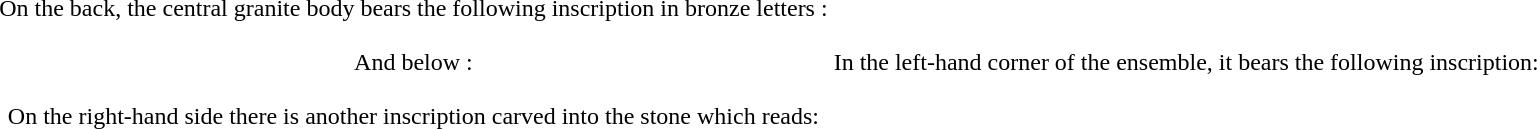<table style="margin: 1em auto;">
<tr style="text-align:center;">
<td><br>On the back, the central granite body bears the following inscription in bronze letters :<br>
<br>And below :<br>
<br>On the right-hand side there is another inscription carved into the stone which reads:<br>
</td>
<td><br>In the left-hand corner of the ensemble, it bears the following inscription:<br>
</td>
</tr>
</table>
